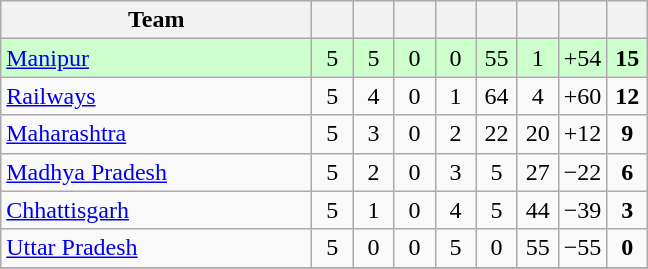<table class="wikitable" style="text-align:center">
<tr>
<th width="200">Team</th>
<th width="20"></th>
<th width="20"></th>
<th width="20"></th>
<th width="20"></th>
<th width="20"></th>
<th width="20"></th>
<th width="20"></th>
<th width="20"></th>
</tr>
<tr bgcolor=#ccffcc>
<td align=left><a href='#'>Manipur</a></td>
<td>5</td>
<td>5</td>
<td>0</td>
<td>0</td>
<td>55</td>
<td>1</td>
<td>+54</td>
<td><strong>15</strong></td>
</tr>
<tr>
<td align=left><a href='#'>Railways</a></td>
<td>5</td>
<td>4</td>
<td>0</td>
<td>1</td>
<td>64</td>
<td>4</td>
<td>+60</td>
<td><strong>12</strong></td>
</tr>
<tr>
<td align=left><a href='#'>Maharashtra</a></td>
<td>5</td>
<td>3</td>
<td>0</td>
<td>2</td>
<td>22</td>
<td>20</td>
<td>+12</td>
<td><strong>9</strong></td>
</tr>
<tr>
<td align=left><a href='#'>Madhya Pradesh</a></td>
<td>5</td>
<td>2</td>
<td>0</td>
<td>3</td>
<td>5</td>
<td>27</td>
<td>−22</td>
<td><strong>6</strong></td>
</tr>
<tr>
<td align=left><a href='#'>Chhattisgarh</a></td>
<td>5</td>
<td>1</td>
<td>0</td>
<td>4</td>
<td>5</td>
<td>44</td>
<td>−39</td>
<td><strong>3</strong></td>
</tr>
<tr>
<td align=left><a href='#'>Uttar Pradesh</a></td>
<td>5</td>
<td>0</td>
<td>0</td>
<td>5</td>
<td>0</td>
<td>55</td>
<td>−55</td>
<td><strong>0</strong></td>
</tr>
<tr>
</tr>
</table>
